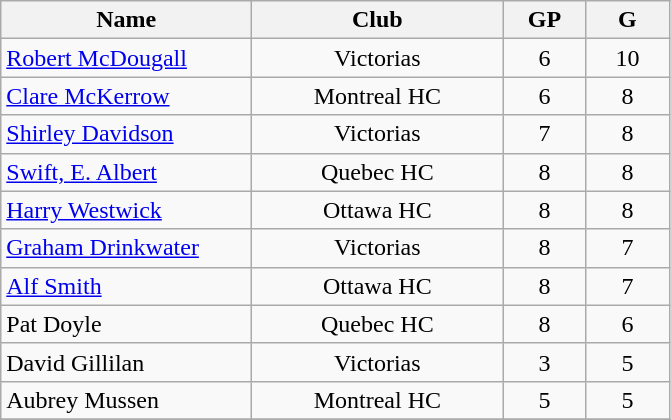<table class="wikitable" style="text-align:center;">
<tr>
<th style="width:10em">Name</th>
<th style="width:10em">Club</th>
<th style="width:3em">GP</th>
<th style="width:3em">G</th>
</tr>
<tr>
<td align="left"><a href='#'> Robert McDougall</a></td>
<td>Victorias</td>
<td>6</td>
<td>10</td>
</tr>
<tr>
<td align="left"><a href='#'> Clare McKerrow</a></td>
<td>Montreal HC</td>
<td>6</td>
<td>8</td>
</tr>
<tr>
<td align="left"><a href='#'> Shirley Davidson</a></td>
<td>Victorias</td>
<td>7</td>
<td>8</td>
</tr>
<tr>
<td align="left"><a href='#'>Swift, E. Albert</a></td>
<td>Quebec HC</td>
<td>8</td>
<td>8</td>
</tr>
<tr>
<td align="left"><a href='#'> Harry Westwick</a></td>
<td>Ottawa HC</td>
<td>8</td>
<td>8</td>
</tr>
<tr>
<td align="left"><a href='#'> Graham Drinkwater</a></td>
<td>Victorias</td>
<td>8</td>
<td>7</td>
</tr>
<tr>
<td align="left"><a href='#'> Alf Smith</a></td>
<td>Ottawa HC</td>
<td>8</td>
<td>7</td>
</tr>
<tr>
<td align="left">Pat Doyle</td>
<td>Quebec HC</td>
<td>8</td>
<td>6</td>
</tr>
<tr>
<td align="left">David Gillilan</td>
<td>Victorias</td>
<td>3</td>
<td>5</td>
</tr>
<tr>
<td align="left">Aubrey Mussen</td>
<td>Montreal HC</td>
<td>5</td>
<td>5</td>
</tr>
<tr>
</tr>
</table>
